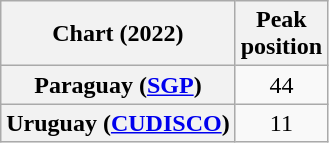<table class="wikitable sortable plainrowheaders" style="text-align:center">
<tr>
<th scope="col">Chart (2022)</th>
<th scope="col">Peak<br>position</th>
</tr>
<tr>
<th scope="row">Paraguay (<a href='#'>SGP</a>)</th>
<td>44</td>
</tr>
<tr>
<th scope="row">Uruguay (<a href='#'>CUDISCO</a>)</th>
<td>11</td>
</tr>
</table>
